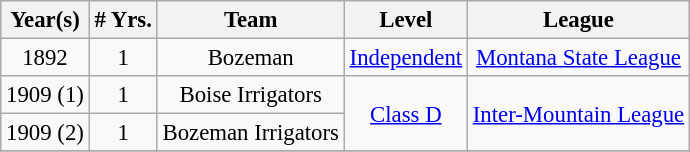<table class="wikitable" style="text-align:center; font-size: 95%;">
<tr>
<th>Year(s)</th>
<th># Yrs.</th>
<th>Team</th>
<th>Level</th>
<th>League</th>
</tr>
<tr>
<td>1892</td>
<td>1</td>
<td>Bozeman</td>
<td><a href='#'>Independent</a></td>
<td><a href='#'>Montana State League</a></td>
</tr>
<tr>
<td>1909 (1)</td>
<td>1</td>
<td>Boise Irrigators</td>
<td rowspan=2><a href='#'>Class D</a></td>
<td rowspan=2><a href='#'>Inter-Mountain League</a></td>
</tr>
<tr>
<td>1909 (2)</td>
<td>1</td>
<td>Bozeman Irrigators</td>
</tr>
<tr>
</tr>
</table>
